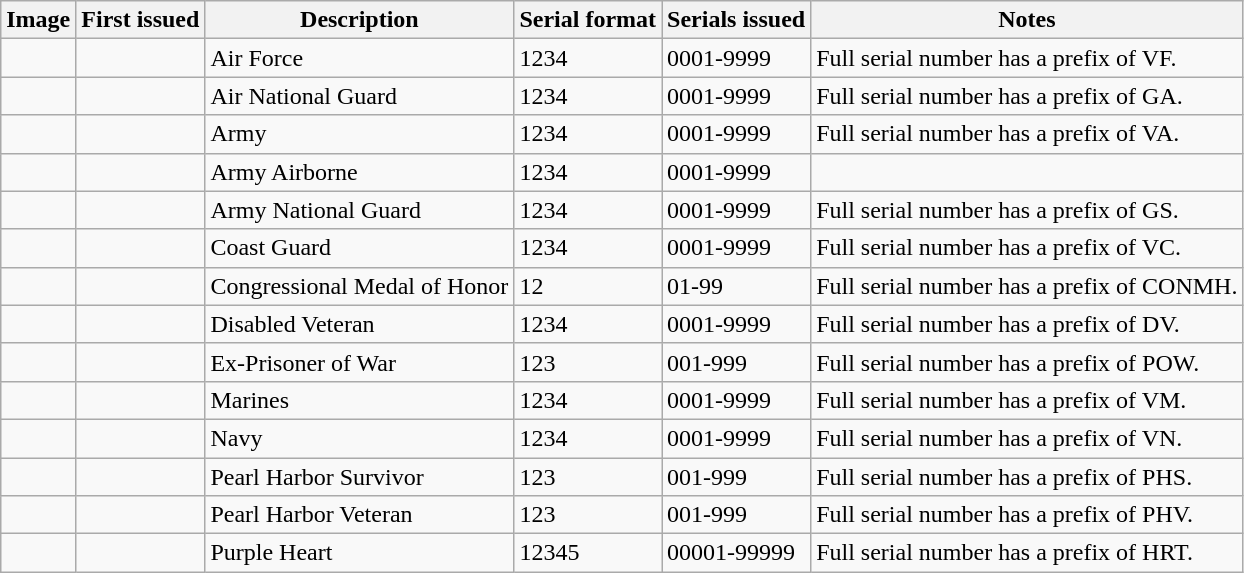<table class="wikitable">
<tr>
<th>Image</th>
<th>First issued</th>
<th>Description</th>
<th>Serial format</th>
<th>Serials issued</th>
<th>Notes</th>
</tr>
<tr>
<td></td>
<td></td>
<td>Air Force</td>
<td>1234</td>
<td>0001-9999</td>
<td> Full serial number has a prefix of VF.</td>
</tr>
<tr>
<td></td>
<td></td>
<td>Air National Guard</td>
<td>1234</td>
<td>0001-9999</td>
<td> Full serial number has a prefix of GA.</td>
</tr>
<tr>
<td></td>
<td></td>
<td>Army</td>
<td>1234</td>
<td>0001-9999</td>
<td> Full serial number has a prefix of VA.</td>
</tr>
<tr>
<td></td>
<td></td>
<td>Army Airborne</td>
<td>1234</td>
<td>0001-9999</td>
<td></td>
</tr>
<tr>
<td></td>
<td></td>
<td>Army National Guard</td>
<td>1234</td>
<td>0001-9999</td>
<td> Full serial number has a prefix of GS.</td>
</tr>
<tr>
<td></td>
<td></td>
<td>Coast Guard</td>
<td>1234</td>
<td>0001-9999</td>
<td> Full serial number has a prefix of VC.</td>
</tr>
<tr>
<td></td>
<td></td>
<td>Congressional Medal of Honor</td>
<td>12</td>
<td>01-99</td>
<td> Full serial number has a prefix of CONMH.</td>
</tr>
<tr>
<td></td>
<td></td>
<td>Disabled Veteran</td>
<td>1234</td>
<td>0001-9999</td>
<td> Full serial number has a prefix of DV.</td>
</tr>
<tr>
<td></td>
<td></td>
<td>Ex-Prisoner of War</td>
<td>123</td>
<td>001-999</td>
<td> Full serial number has a prefix of POW.</td>
</tr>
<tr>
<td></td>
<td></td>
<td>Marines</td>
<td>1234</td>
<td>0001-9999</td>
<td> Full serial number has a prefix of VM.</td>
</tr>
<tr>
<td></td>
<td></td>
<td>Navy</td>
<td>1234</td>
<td>0001-9999</td>
<td> Full serial number has a prefix of VN.</td>
</tr>
<tr>
<td></td>
<td></td>
<td>Pearl Harbor Survivor</td>
<td>123</td>
<td>001-999</td>
<td> Full serial number has a prefix of PHS.</td>
</tr>
<tr>
<td></td>
<td></td>
<td>Pearl Harbor Veteran</td>
<td>123</td>
<td>001-999</td>
<td> Full serial number has a prefix of PHV.</td>
</tr>
<tr>
<td></td>
<td></td>
<td>Purple Heart</td>
<td>12345</td>
<td>00001-99999</td>
<td> Full serial number has a prefix of HRT.</td>
</tr>
</table>
